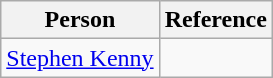<table class="wikitable">
<tr>
<th>Person</th>
<th>Reference</th>
</tr>
<tr>
<td> <a href='#'>Stephen Kenny</a></td>
<td align=center></td>
</tr>
</table>
